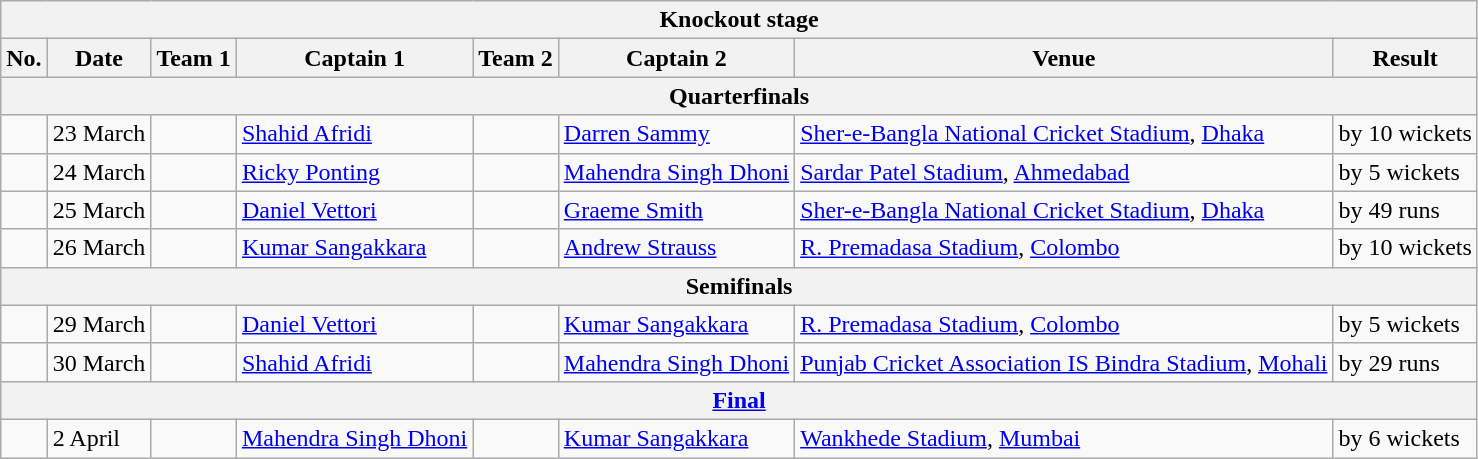<table class="wikitable">
<tr>
<th colspan="8">Knockout stage</th>
</tr>
<tr>
<th>No.</th>
<th>Date</th>
<th>Team 1</th>
<th>Captain 1</th>
<th>Team 2</th>
<th>Captain 2</th>
<th>Venue</th>
<th>Result</th>
</tr>
<tr>
<th colspan="8">Quarterfinals</th>
</tr>
<tr>
<td></td>
<td>23 March</td>
<td></td>
<td><a href='#'>Shahid Afridi</a></td>
<td></td>
<td><a href='#'>Darren Sammy</a></td>
<td><a href='#'>Sher-e-Bangla National Cricket Stadium</a>, <a href='#'>Dhaka</a></td>
<td> by 10 wickets</td>
</tr>
<tr>
<td></td>
<td>24 March</td>
<td></td>
<td><a href='#'>Ricky Ponting</a></td>
<td></td>
<td><a href='#'>Mahendra Singh Dhoni</a></td>
<td><a href='#'>Sardar Patel Stadium</a>, <a href='#'>Ahmedabad</a></td>
<td> by 5 wickets</td>
</tr>
<tr>
<td></td>
<td>25 March</td>
<td></td>
<td><a href='#'>Daniel Vettori</a></td>
<td></td>
<td><a href='#'>Graeme Smith</a></td>
<td><a href='#'>Sher-e-Bangla National Cricket Stadium</a>, <a href='#'>Dhaka</a></td>
<td> by 49 runs</td>
</tr>
<tr>
<td></td>
<td>26 March</td>
<td></td>
<td><a href='#'>Kumar Sangakkara</a></td>
<td></td>
<td><a href='#'>Andrew Strauss</a></td>
<td><a href='#'>R. Premadasa Stadium</a>, <a href='#'>Colombo</a></td>
<td> by 10 wickets</td>
</tr>
<tr>
<th colspan="8">Semifinals</th>
</tr>
<tr>
<td></td>
<td>29 March</td>
<td></td>
<td><a href='#'>Daniel Vettori</a></td>
<td></td>
<td><a href='#'>Kumar Sangakkara</a></td>
<td><a href='#'>R. Premadasa Stadium</a>, <a href='#'>Colombo</a></td>
<td> by 5 wickets</td>
</tr>
<tr>
<td></td>
<td>30 March</td>
<td></td>
<td><a href='#'>Shahid Afridi</a></td>
<td></td>
<td><a href='#'>Mahendra Singh Dhoni</a></td>
<td><a href='#'>Punjab Cricket Association IS Bindra Stadium</a>, <a href='#'>Mohali</a></td>
<td> by 29 runs</td>
</tr>
<tr>
<th colspan="8"><a href='#'>Final</a></th>
</tr>
<tr>
<td></td>
<td>2 April</td>
<td></td>
<td><a href='#'>Mahendra Singh Dhoni</a></td>
<td></td>
<td><a href='#'>Kumar Sangakkara</a></td>
<td><a href='#'>Wankhede Stadium</a>, <a href='#'>Mumbai</a></td>
<td> by 6 wickets</td>
</tr>
</table>
